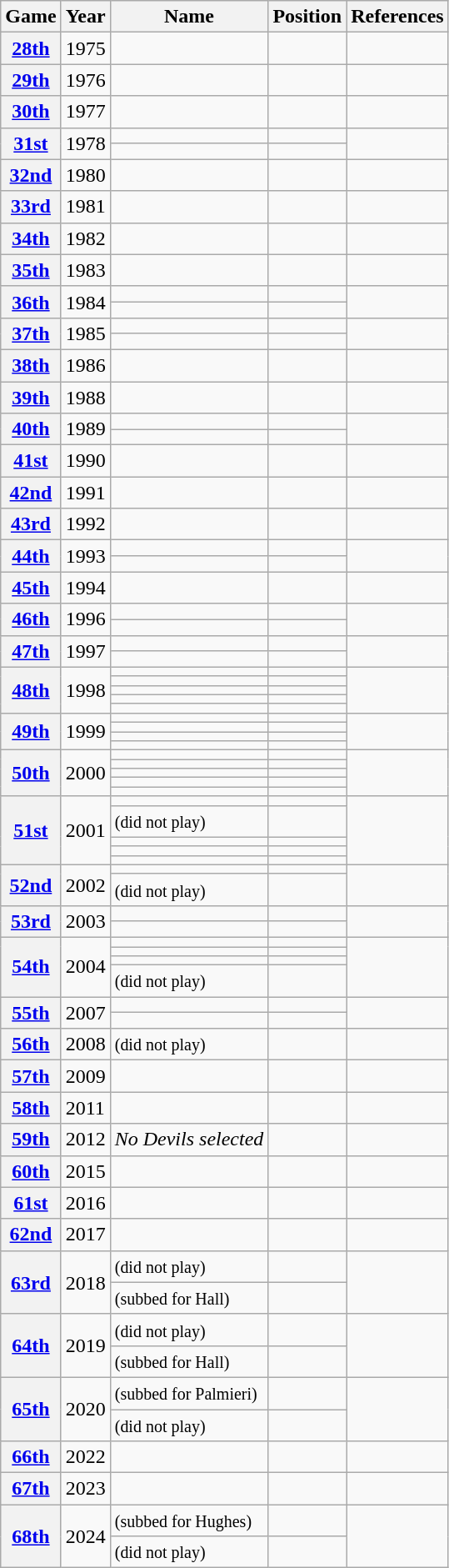<table class="wikitable sortable">
<tr>
<th scope="col">Game</th>
<th scope="col">Year</th>
<th scope="col">Name</th>
<th scope="col">Position</th>
<th scope="col" class="unsortable">References</th>
</tr>
<tr>
<th scope="row"><a href='#'>28th</a></th>
<td>1975</td>
<td></td>
<td></td>
<td></td>
</tr>
<tr>
<th scope="row"><a href='#'>29th</a></th>
<td>1976</td>
<td></td>
<td></td>
<td></td>
</tr>
<tr>
<th scope="row"><a href='#'>30th</a></th>
<td>1977</td>
<td></td>
<td></td>
<td></td>
</tr>
<tr>
<th scope="row" rowspan="2"><a href='#'>31st</a></th>
<td rowspan="2">1978</td>
<td></td>
<td></td>
<td rowspan="2"></td>
</tr>
<tr>
<td></td>
<td></td>
</tr>
<tr>
<th scope="row"><a href='#'>32nd</a></th>
<td>1980</td>
<td></td>
<td></td>
<td></td>
</tr>
<tr>
<th scope="row"><a href='#'>33rd</a></th>
<td>1981</td>
<td></td>
<td></td>
<td></td>
</tr>
<tr>
<th scope="row"><a href='#'>34th</a></th>
<td>1982</td>
<td></td>
<td></td>
<td></td>
</tr>
<tr>
<th scope="row"><a href='#'>35th</a></th>
<td>1983</td>
<td></td>
<td></td>
<td></td>
</tr>
<tr>
<th scope="row" rowspan="2"><a href='#'>36th</a></th>
<td rowspan="2">1984</td>
<td></td>
<td></td>
<td rowspan="2"></td>
</tr>
<tr>
<td></td>
<td></td>
</tr>
<tr>
<th scope="row" rowspan="2"><a href='#'>37th</a></th>
<td rowspan="2">1985</td>
<td></td>
<td></td>
<td rowspan="2"></td>
</tr>
<tr>
<td></td>
<td></td>
</tr>
<tr>
<th scope="row"><a href='#'>38th</a></th>
<td>1986</td>
<td></td>
<td></td>
<td></td>
</tr>
<tr>
<th scope="row"><a href='#'>39th</a></th>
<td>1988</td>
<td></td>
<td></td>
<td></td>
</tr>
<tr>
<th scope="row" rowspan="2"><a href='#'>40th</a></th>
<td rowspan="2">1989</td>
<td></td>
<td></td>
<td rowspan="2"></td>
</tr>
<tr>
<td></td>
<td></td>
</tr>
<tr>
<th scope="row"><a href='#'>41st</a></th>
<td>1990</td>
<td></td>
<td></td>
<td></td>
</tr>
<tr>
<th scope="row"><a href='#'>42nd</a></th>
<td>1991</td>
<td></td>
<td></td>
<td></td>
</tr>
<tr>
<th scope="row"><a href='#'>43rd</a></th>
<td>1992</td>
<td></td>
<td></td>
<td></td>
</tr>
<tr>
<th scope="row" rowspan="2"><a href='#'>44th</a></th>
<td rowspan="2">1993</td>
<td></td>
<td></td>
<td rowspan="2"></td>
</tr>
<tr>
<td></td>
<td></td>
</tr>
<tr>
<th scope="row"><a href='#'>45th</a></th>
<td>1994</td>
<td></td>
<td></td>
<td></td>
</tr>
<tr>
<th scope="row" rowspan="2"><a href='#'>46th</a></th>
<td rowspan="2">1996</td>
<td></td>
<td></td>
<td rowspan="2"></td>
</tr>
<tr>
<td></td>
<td></td>
</tr>
<tr>
<th scope="row" rowspan="2"><a href='#'>47th</a></th>
<td rowspan="2">1997</td>
<td></td>
<td></td>
<td rowspan="2"></td>
</tr>
<tr>
<td></td>
<td></td>
</tr>
<tr>
<th scope="row" rowspan="5"><a href='#'>48th</a></th>
<td rowspan="5">1998</td>
<td></td>
<td></td>
<td rowspan="5"></td>
</tr>
<tr>
<td></td>
<td></td>
</tr>
<tr>
<td></td>
<td></td>
</tr>
<tr>
<td></td>
<td></td>
</tr>
<tr>
<td></td>
<td></td>
</tr>
<tr>
<th scope="row" rowspan="4"><a href='#'>49th</a></th>
<td rowspan="4">1999</td>
<td></td>
<td></td>
<td rowspan="4"></td>
</tr>
<tr>
<td></td>
<td></td>
</tr>
<tr>
<td></td>
<td></td>
</tr>
<tr>
<td></td>
<td></td>
</tr>
<tr>
<th scope="row" rowspan="5"><a href='#'>50th</a></th>
<td rowspan="5">2000</td>
<td></td>
<td></td>
<td rowspan="5"></td>
</tr>
<tr>
<td></td>
<td></td>
</tr>
<tr>
<td></td>
<td></td>
</tr>
<tr>
<td></td>
<td></td>
</tr>
<tr>
<td></td>
<td></td>
</tr>
<tr>
<th scope="row" rowspan="5"><a href='#'>51st</a></th>
<td rowspan="5">2001</td>
<td></td>
<td></td>
<td rowspan="5"></td>
</tr>
<tr>
<td> <small>(did not play)</small></td>
<td></td>
</tr>
<tr>
<td></td>
<td></td>
</tr>
<tr>
<td></td>
<td></td>
</tr>
<tr>
<td></td>
<td></td>
</tr>
<tr>
<th scope="row" rowspan="2"><a href='#'>52nd</a></th>
<td rowspan="2">2002</td>
<td></td>
<td></td>
<td rowspan="2"></td>
</tr>
<tr>
<td> <small>(did not play)</small></td>
<td></td>
</tr>
<tr>
<th scope="row" rowspan="2"><a href='#'>53rd</a></th>
<td rowspan="2">2003</td>
<td></td>
<td></td>
<td rowspan="2"></td>
</tr>
<tr>
<td></td>
<td></td>
</tr>
<tr>
<th scope="row" rowspan="4"><a href='#'>54th</a></th>
<td rowspan="4">2004</td>
<td></td>
<td></td>
<td rowspan="4"></td>
</tr>
<tr>
<td></td>
<td></td>
</tr>
<tr>
<td></td>
<td></td>
</tr>
<tr>
<td> <small>(did not play)</small></td>
<td></td>
</tr>
<tr>
<th scope="row" rowspan="2"><a href='#'>55th</a></th>
<td rowspan="2">2007</td>
<td></td>
<td></td>
<td rowspan="2"></td>
</tr>
<tr>
<td></td>
<td></td>
</tr>
<tr>
<th scope="row"><a href='#'>56th</a></th>
<td>2008</td>
<td> <small>(did not play)</small></td>
<td></td>
<td></td>
</tr>
<tr>
<th scope="row"><a href='#'>57th</a></th>
<td>2009</td>
<td></td>
<td></td>
<td></td>
</tr>
<tr>
<th scope="row"><a href='#'>58th</a></th>
<td>2011</td>
<td></td>
<td></td>
<td></td>
</tr>
<tr>
<th scope="row"><a href='#'>59th</a></th>
<td>2012</td>
<td><em>No Devils selected</em></td>
<td></td>
<td></td>
</tr>
<tr>
<th scope="row"><a href='#'>60th</a></th>
<td>2015</td>
<td></td>
<td></td>
<td></td>
</tr>
<tr>
<th scope="row"><a href='#'>61st</a></th>
<td>2016</td>
<td></td>
<td></td>
<td></td>
</tr>
<tr>
<th scope="row"><a href='#'>62nd</a></th>
<td>2017</td>
<td></td>
<td></td>
<td></td>
</tr>
<tr>
<th scope="row" rowspan="2"><a href='#'>63rd</a></th>
<td rowspan="2">2018</td>
<td> <small>(did not play)</small></td>
<td></td>
<td rowspan="2"></td>
</tr>
<tr>
<td> <small>(subbed for Hall)</small></td>
<td></td>
</tr>
<tr>
<th scope="row" rowspan="2"><a href='#'>64th</a></th>
<td rowspan="2">2019</td>
<td> <small>(did not play)</small></td>
<td></td>
<td rowspan="2"></td>
</tr>
<tr>
<td> <small>(subbed for Hall)</small></td>
<td></td>
</tr>
<tr>
<th scope="row" rowspan="2"><a href='#'>65th</a></th>
<td rowspan="2">2020</td>
<td> <small>(subbed for Palmieri)</small></td>
<td></td>
<td rowspan="2"></td>
</tr>
<tr>
<td> <small>(did not play)</small></td>
<td></td>
</tr>
<tr>
<th scope="row"><a href='#'>66th</a></th>
<td>2022</td>
<td></td>
<td></td>
<td></td>
</tr>
<tr>
<th scope="row"><a href='#'>67th</a></th>
<td>2023</td>
<td></td>
<td></td>
<td></td>
</tr>
<tr>
<th scope="row" rowspan="2"><a href='#'>68th</a></th>
<td rowspan="2">2024</td>
<td> <small>(subbed for Hughes)</small></td>
<td></td>
<td rowspan="2"></td>
</tr>
<tr>
<td> <small>(did not play)</small></td>
<td></td>
</tr>
</table>
